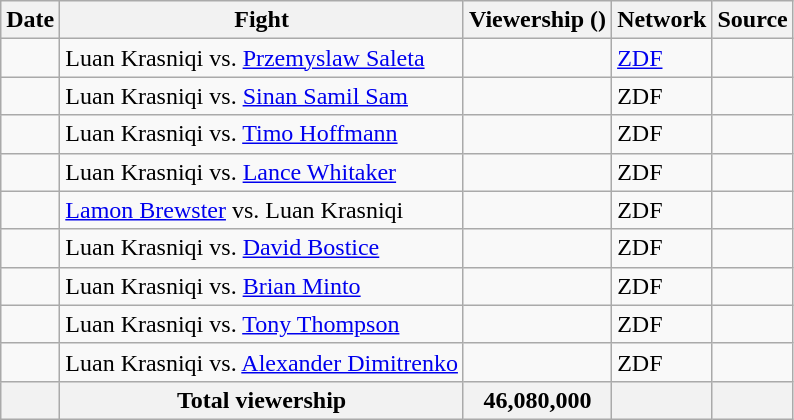<table class="wikitable sortable">
<tr>
<th>Date</th>
<th>Fight</th>
<th>Viewership ()</th>
<th>Network</th>
<th>Source</th>
</tr>
<tr>
<td></td>
<td>Luan Krasniqi vs. <a href='#'>Przemyslaw Saleta</a></td>
<td></td>
<td><a href='#'>ZDF</a></td>
<td></td>
</tr>
<tr>
<td></td>
<td>Luan Krasniqi vs. <a href='#'>Sinan Samil Sam</a></td>
<td></td>
<td>ZDF</td>
<td></td>
</tr>
<tr>
<td></td>
<td>Luan Krasniqi vs. <a href='#'>Timo Hoffmann</a></td>
<td></td>
<td>ZDF</td>
<td></td>
</tr>
<tr>
<td></td>
<td>Luan Krasniqi vs. <a href='#'>Lance Whitaker</a></td>
<td></td>
<td>ZDF</td>
<td></td>
</tr>
<tr>
<td></td>
<td><a href='#'>Lamon Brewster</a> vs. Luan Krasniqi</td>
<td></td>
<td>ZDF</td>
<td></td>
</tr>
<tr>
<td></td>
<td>Luan Krasniqi vs. <a href='#'>David Bostice</a></td>
<td></td>
<td>ZDF</td>
<td></td>
</tr>
<tr>
<td></td>
<td>Luan Krasniqi vs. <a href='#'>Brian Minto</a></td>
<td></td>
<td>ZDF</td>
<td></td>
</tr>
<tr>
<td></td>
<td>Luan Krasniqi vs. <a href='#'>Tony Thompson</a></td>
<td></td>
<td>ZDF</td>
<td></td>
</tr>
<tr>
<td></td>
<td>Luan Krasniqi vs. <a href='#'>Alexander Dimitrenko</a></td>
<td></td>
<td>ZDF</td>
<td></td>
</tr>
<tr>
<th></th>
<th>Total viewership</th>
<th>46,080,000</th>
<th></th>
<th></th>
</tr>
</table>
